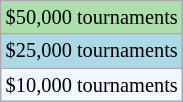<table class="wikitable" style="font-size:85%">
<tr bgcolor="#ADDFAD">
<td>$50,000 tournaments</td>
</tr>
<tr bgcolor="lightblue">
<td>$25,000 tournaments</td>
</tr>
<tr bgcolor="#f0f8ff">
<td>$10,000 tournaments</td>
</tr>
</table>
